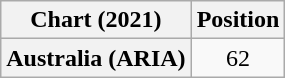<table class="wikitable plainrowheaders" style="text-align:center;">
<tr>
<th scope="col">Chart (2021)</th>
<th scope="col">Position</th>
</tr>
<tr>
<th scope="row">Australia (ARIA)</th>
<td>62</td>
</tr>
</table>
